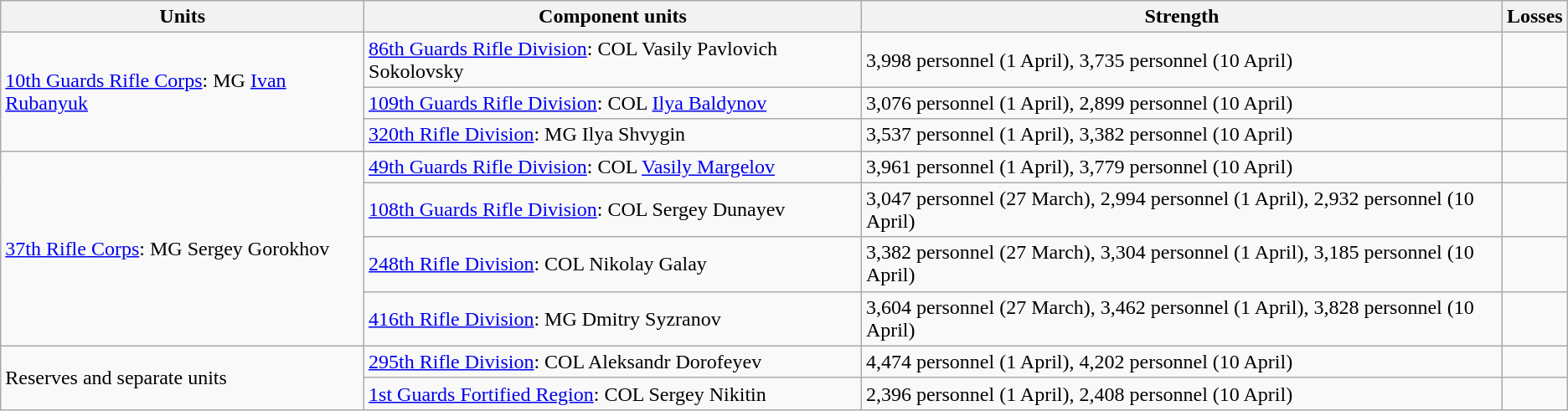<table class="wikitable">
<tr>
<th>Units</th>
<th>Component units</th>
<th>Strength</th>
<th>Losses</th>
</tr>
<tr>
<td rowspan="3"><a href='#'>10th Guards Rifle Corps</a>: MG <a href='#'>Ivan Rubanyuk</a></td>
<td><a href='#'>86th Guards Rifle Division</a>: COL Vasily Pavlovich Sokolovsky</td>
<td>3,998 personnel (1 April), 3,735 personnel (10 April)</td>
<td></td>
</tr>
<tr>
<td><a href='#'>109th Guards Rifle Division</a>: COL <a href='#'>Ilya Baldynov</a></td>
<td>3,076 personnel (1 April), 2,899 personnel (10 April)</td>
<td></td>
</tr>
<tr>
<td><a href='#'>320th Rifle Division</a>: MG Ilya Shvygin</td>
<td>3,537 personnel (1 April), 3,382 personnel (10 April)</td>
<td></td>
</tr>
<tr>
<td rowspan="4"><a href='#'>37th Rifle Corps</a>: MG Sergey Gorokhov</td>
<td><a href='#'>49th Guards Rifle Division</a>: COL <a href='#'>Vasily Margelov</a></td>
<td>3,961 personnel (1 April), 3,779 personnel (10 April)</td>
<td></td>
</tr>
<tr>
<td><a href='#'>108th Guards Rifle Division</a>: COL Sergey Dunayev</td>
<td>3,047 personnel (27 March), 2,994 personnel (1 April), 2,932 personnel (10 April)</td>
<td></td>
</tr>
<tr>
<td><a href='#'>248th Rifle Division</a>: COL Nikolay Galay</td>
<td>3,382 personnel (27 March), 3,304 personnel (1 April), 3,185 personnel (10 April)</td>
<td></td>
</tr>
<tr>
<td><a href='#'>416th Rifle Division</a>: MG Dmitry Syzranov</td>
<td>3,604 personnel (27 March), 3,462 personnel (1 April), 3,828 personnel (10 April)</td>
<td></td>
</tr>
<tr>
<td rowspan="2">Reserves and separate units</td>
<td><a href='#'>295th Rifle Division</a>: COL Aleksandr Dorofeyev</td>
<td>4,474 personnel (1 April), 4,202 personnel (10 April)</td>
<td></td>
</tr>
<tr>
<td><a href='#'>1st Guards Fortified Region</a>: COL Sergey Nikitin</td>
<td>2,396 personnel (1 April), 2,408 personnel (10 April)</td>
<td></td>
</tr>
</table>
